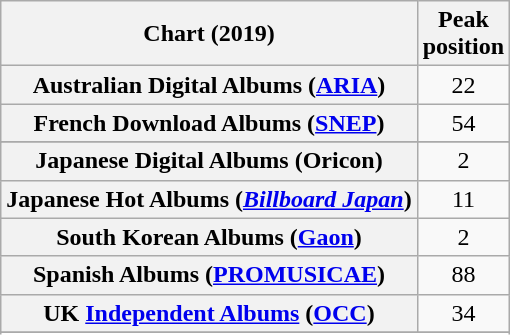<table class="wikitable sortable plainrowheaders" style="text-align:center">
<tr>
<th scope="col">Chart (2019)</th>
<th scope="col">Peak<br>position</th>
</tr>
<tr>
<th scope="row">Australian Digital Albums (<a href='#'>ARIA</a>)</th>
<td>22</td>
</tr>
<tr>
<th scope="row">French Download Albums (<a href='#'>SNEP</a>)</th>
<td>54</td>
</tr>
<tr>
</tr>
<tr>
<th scope="row">Japanese Digital Albums (Oricon)</th>
<td>2</td>
</tr>
<tr>
<th scope="row">Japanese Hot Albums (<em><a href='#'>Billboard Japan</a></em>)</th>
<td>11</td>
</tr>
<tr>
<th scope="row">South Korean Albums (<a href='#'>Gaon</a>)</th>
<td>2</td>
</tr>
<tr>
<th scope="row">Spanish Albums (<a href='#'>PROMUSICAE</a>)</th>
<td>88</td>
</tr>
<tr>
<th scope="row">UK <a href='#'>Independent Albums</a> (<a href='#'>OCC</a>)</th>
<td>34</td>
</tr>
<tr>
</tr>
<tr>
</tr>
<tr>
</tr>
</table>
